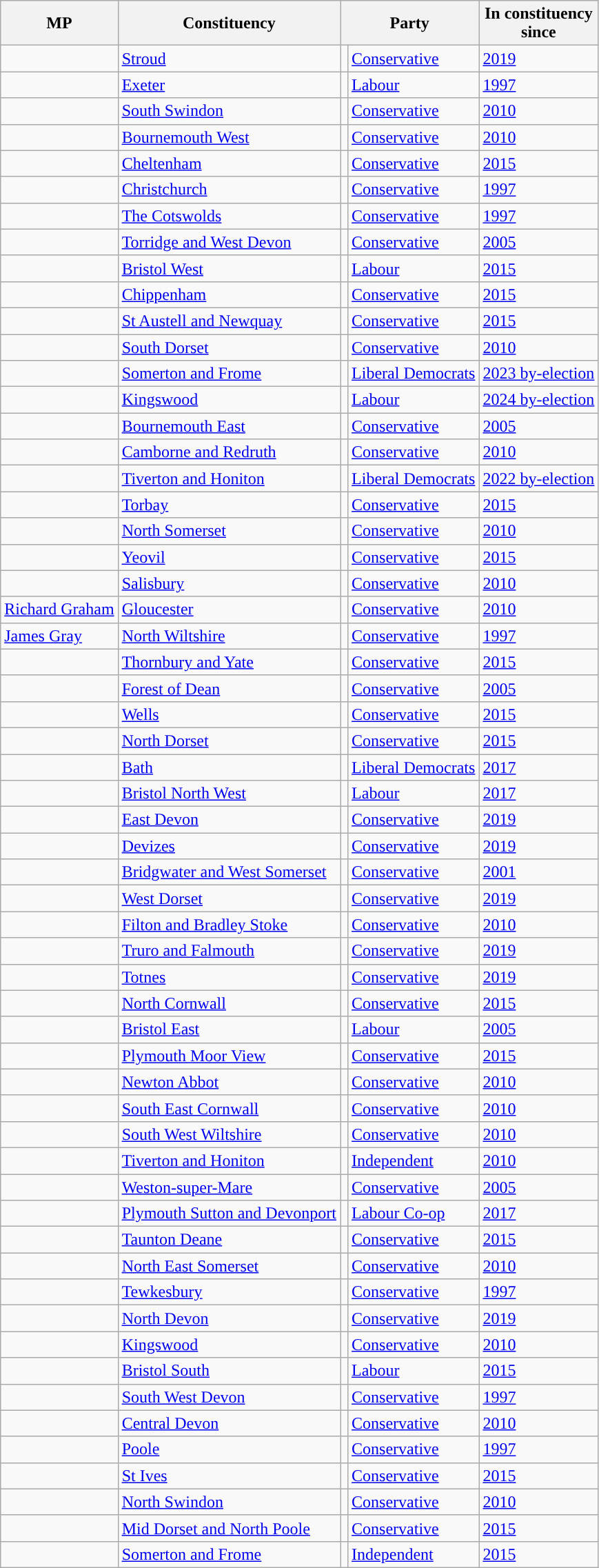<table class="wikitable sortable">
<tr>
<th>MP</th>
<th>Constituency</th>
<th colspan="2">Party</th>
<th>In constituency<br>since</th>
</tr>
<tr>
<td></td>
<td><a href='#'>Stroud</a></td>
<td style="color:inherit;background-color: "></td>
<td><a href='#'>Conservative</a></td>
<td><a href='#'>2019</a></td>
</tr>
<tr>
<td></td>
<td><a href='#'>Exeter</a></td>
<td style="color:inherit;background-color: "></td>
<td><a href='#'>Labour</a></td>
<td><a href='#'>1997</a></td>
</tr>
<tr>
<td></td>
<td><a href='#'>South Swindon</a></td>
<td style="color:inherit;background-color: "></td>
<td><a href='#'>Conservative</a></td>
<td><a href='#'>2010</a></td>
</tr>
<tr>
<td></td>
<td><a href='#'>Bournemouth West</a></td>
<td style="color:inherit;background-color: "></td>
<td><a href='#'>Conservative</a></td>
<td><a href='#'>2010</a></td>
</tr>
<tr>
<td></td>
<td><a href='#'>Cheltenham</a></td>
<td style="color:inherit;background-color: "></td>
<td><a href='#'>Conservative</a></td>
<td><a href='#'>2015</a></td>
</tr>
<tr>
<td></td>
<td><a href='#'>Christchurch</a></td>
<td style="color:inherit;background-color: "></td>
<td><a href='#'>Conservative</a></td>
<td><a href='#'>1997</a></td>
</tr>
<tr>
<td></td>
<td><a href='#'>The Cotswolds</a></td>
<td style="color:inherit;background-color: "></td>
<td><a href='#'>Conservative</a></td>
<td><a href='#'>1997</a></td>
</tr>
<tr>
<td></td>
<td><a href='#'>Torridge and West Devon</a></td>
<td style="color:inherit;background-color: "></td>
<td><a href='#'>Conservative</a></td>
<td><a href='#'>2005</a></td>
</tr>
<tr>
<td></td>
<td><a href='#'>Bristol West</a></td>
<td style="color:inherit;background-color: "></td>
<td><a href='#'>Labour</a></td>
<td><a href='#'>2015</a></td>
</tr>
<tr>
<td></td>
<td><a href='#'>Chippenham</a></td>
<td style="color:inherit;background-color: "></td>
<td><a href='#'>Conservative</a></td>
<td><a href='#'>2015</a></td>
</tr>
<tr>
<td></td>
<td><a href='#'>St Austell and Newquay</a></td>
<td style="color:inherit;background-color: "></td>
<td><a href='#'>Conservative</a></td>
<td><a href='#'>2015</a></td>
</tr>
<tr>
<td></td>
<td><a href='#'>South Dorset</a></td>
<td style="color:inherit;background-color: "></td>
<td><a href='#'>Conservative</a></td>
<td><a href='#'>2010</a></td>
</tr>
<tr>
<td></td>
<td><a href='#'>Somerton and Frome</a></td>
<td style="color:inherit;background-color: "></td>
<td><a href='#'>Liberal Democrats</a></td>
<td><a href='#'>2023 by-election</a></td>
</tr>
<tr>
<td></td>
<td><a href='#'>Kingswood</a></td>
<td style="color:inherit;background-color: "></td>
<td><a href='#'>Labour</a></td>
<td><a href='#'>2024 by-election</a></td>
</tr>
<tr>
<td></td>
<td><a href='#'>Bournemouth East</a></td>
<td style="color:inherit;background-color: "></td>
<td><a href='#'>Conservative</a></td>
<td><a href='#'>2005</a></td>
</tr>
<tr>
<td></td>
<td><a href='#'>Camborne and Redruth</a></td>
<td style="color:inherit;background-color: "></td>
<td><a href='#'>Conservative</a></td>
<td><a href='#'>2010</a></td>
</tr>
<tr>
<td></td>
<td><a href='#'>Tiverton and Honiton</a></td>
<td style="color:inherit;background-color: "></td>
<td><a href='#'>Liberal Democrats</a></td>
<td><a href='#'>2022 by-election</a></td>
</tr>
<tr>
<td></td>
<td><a href='#'>Torbay</a></td>
<td style="color:inherit;background-color: "></td>
<td><a href='#'>Conservative</a></td>
<td><a href='#'>2015</a></td>
</tr>
<tr>
<td></td>
<td><a href='#'>North Somerset</a></td>
<td style="color:inherit;background-color: "></td>
<td><a href='#'>Conservative</a></td>
<td><a href='#'>2010</a></td>
</tr>
<tr>
<td></td>
<td><a href='#'>Yeovil</a></td>
<td style="color:inherit;background-color: "></td>
<td><a href='#'>Conservative</a></td>
<td><a href='#'>2015</a></td>
</tr>
<tr>
<td></td>
<td><a href='#'>Salisbury</a></td>
<td style="color:inherit;background-color: "></td>
<td><a href='#'>Conservative</a></td>
<td><a href='#'>2010</a></td>
</tr>
<tr>
<td><a href='#'>Richard Graham</a></td>
<td><a href='#'>Gloucester</a></td>
<td style="color:inherit;background-color: "></td>
<td><a href='#'>Conservative</a></td>
<td><a href='#'>2010</a></td>
</tr>
<tr>
<td><a href='#'>James Gray</a></td>
<td><a href='#'>North Wiltshire</a></td>
<td style="color:inherit;background-color: "></td>
<td><a href='#'>Conservative</a></td>
<td><a href='#'>1997</a></td>
</tr>
<tr>
<td></td>
<td><a href='#'>Thornbury and Yate</a></td>
<td style="color:inherit;background-color: "></td>
<td><a href='#'>Conservative</a></td>
<td><a href='#'>2015</a></td>
</tr>
<tr>
<td></td>
<td><a href='#'>Forest of Dean</a></td>
<td style="color:inherit;background-color: "></td>
<td><a href='#'>Conservative</a></td>
<td><a href='#'>2005</a></td>
</tr>
<tr>
<td></td>
<td><a href='#'>Wells</a></td>
<td style="color:inherit;background-color: "></td>
<td><a href='#'>Conservative</a></td>
<td><a href='#'>2015</a></td>
</tr>
<tr>
<td></td>
<td><a href='#'>North Dorset</a></td>
<td style="color:inherit;background-color: "></td>
<td><a href='#'>Conservative</a></td>
<td><a href='#'>2015</a></td>
</tr>
<tr>
<td></td>
<td><a href='#'>Bath</a></td>
<td style="color:inherit;background-color: "></td>
<td><a href='#'>Liberal Democrats</a></td>
<td><a href='#'>2017</a></td>
</tr>
<tr>
<td></td>
<td><a href='#'>Bristol North West</a></td>
<td style="color:inherit;background-color: "></td>
<td><a href='#'>Labour</a></td>
<td><a href='#'>2017</a></td>
</tr>
<tr>
<td></td>
<td><a href='#'>East Devon</a></td>
<td style="color:inherit;background-color: "></td>
<td><a href='#'>Conservative</a></td>
<td><a href='#'>2019</a></td>
</tr>
<tr>
<td></td>
<td><a href='#'>Devizes</a></td>
<td style="color:inherit;background-color: "></td>
<td><a href='#'>Conservative</a></td>
<td><a href='#'>2019</a></td>
</tr>
<tr>
<td></td>
<td><a href='#'>Bridgwater and West Somerset</a></td>
<td style="color:inherit;background-color: "></td>
<td><a href='#'>Conservative</a></td>
<td><a href='#'>2001</a></td>
</tr>
<tr>
<td></td>
<td><a href='#'>West Dorset</a></td>
<td style="color:inherit;background-color: "></td>
<td><a href='#'>Conservative</a></td>
<td><a href='#'>2019</a></td>
</tr>
<tr>
<td></td>
<td><a href='#'>Filton and Bradley Stoke</a></td>
<td style="color:inherit;background-color: "></td>
<td><a href='#'>Conservative</a></td>
<td><a href='#'>2010</a></td>
</tr>
<tr>
<td></td>
<td><a href='#'>Truro and Falmouth</a></td>
<td style="color:inherit;background-color: "></td>
<td><a href='#'>Conservative</a></td>
<td><a href='#'>2019</a></td>
</tr>
<tr>
<td></td>
<td><a href='#'>Totnes</a></td>
<td style="color:inherit;background-color: "></td>
<td><a href='#'>Conservative</a></td>
<td><a href='#'>2019</a></td>
</tr>
<tr>
<td></td>
<td><a href='#'>North Cornwall</a></td>
<td style="color:inherit;background-color: "></td>
<td><a href='#'>Conservative</a></td>
<td><a href='#'>2015</a></td>
</tr>
<tr>
<td></td>
<td><a href='#'>Bristol East</a></td>
<td style="color:inherit;background-color: "></td>
<td><a href='#'>Labour</a></td>
<td><a href='#'>2005</a></td>
</tr>
<tr>
<td></td>
<td><a href='#'>Plymouth Moor View</a></td>
<td style="color:inherit;background-color: "></td>
<td><a href='#'>Conservative</a></td>
<td><a href='#'>2015</a></td>
</tr>
<tr>
<td></td>
<td><a href='#'>Newton Abbot</a></td>
<td style="color:inherit;background-color: "></td>
<td><a href='#'>Conservative</a></td>
<td><a href='#'>2010</a></td>
</tr>
<tr>
<td></td>
<td><a href='#'>South East Cornwall</a></td>
<td style="color:inherit;background-color: "></td>
<td><a href='#'>Conservative</a></td>
<td><a href='#'>2010</a></td>
</tr>
<tr>
<td></td>
<td><a href='#'>South West Wiltshire</a></td>
<td style="color:inherit;background-color: "></td>
<td><a href='#'>Conservative</a></td>
<td><a href='#'>2010</a></td>
</tr>
<tr>
<td><em></em></td>
<td><a href='#'>Tiverton and Honiton</a></td>
<td style="color:inherit;background-color: "></td>
<td><a href='#'>Independent</a></td>
<td><a href='#'>2010</a></td>
</tr>
<tr>
<td></td>
<td><a href='#'>Weston-super-Mare</a></td>
<td style="color:inherit;background-color: "></td>
<td><a href='#'>Conservative</a></td>
<td><a href='#'>2005</a></td>
</tr>
<tr>
<td></td>
<td><a href='#'>Plymouth Sutton and Devonport</a></td>
<td style="color:inherit;background-color: "></td>
<td><a href='#'>Labour Co-op</a></td>
<td><a href='#'>2017</a></td>
</tr>
<tr>
<td></td>
<td><a href='#'>Taunton Deane</a></td>
<td style="color:inherit;background-color: "></td>
<td><a href='#'>Conservative</a></td>
<td><a href='#'>2015</a></td>
</tr>
<tr>
<td></td>
<td><a href='#'>North East Somerset</a></td>
<td style="color:inherit;background-color: "></td>
<td><a href='#'>Conservative</a></td>
<td><a href='#'>2010</a></td>
</tr>
<tr>
<td></td>
<td><a href='#'>Tewkesbury</a></td>
<td style="color:inherit;background-color: "></td>
<td><a href='#'>Conservative</a></td>
<td><a href='#'>1997</a></td>
</tr>
<tr>
<td></td>
<td><a href='#'>North Devon</a></td>
<td style="color:inherit;background-color: "></td>
<td><a href='#'>Conservative</a></td>
<td><a href='#'>2019</a></td>
</tr>
<tr>
<td><em></em></td>
<td><a href='#'>Kingswood</a></td>
<td style="color:inherit;background-color: "></td>
<td><a href='#'>Conservative</a></td>
<td><a href='#'>2010</a></td>
</tr>
<tr>
<td></td>
<td><a href='#'>Bristol South</a></td>
<td style="color:inherit;background-color: "></td>
<td><a href='#'>Labour</a></td>
<td><a href='#'>2015</a></td>
</tr>
<tr>
<td></td>
<td><a href='#'>South West Devon</a></td>
<td style="color:inherit;background-color: "></td>
<td><a href='#'>Conservative</a></td>
<td><a href='#'>1997</a></td>
</tr>
<tr>
<td></td>
<td><a href='#'>Central Devon</a></td>
<td style="color:inherit;background-color: "></td>
<td><a href='#'>Conservative</a></td>
<td><a href='#'>2010</a></td>
</tr>
<tr>
<td></td>
<td><a href='#'>Poole</a></td>
<td style="color:inherit;background-color: "></td>
<td><a href='#'>Conservative</a></td>
<td><a href='#'>1997</a></td>
</tr>
<tr>
<td></td>
<td><a href='#'>St Ives</a></td>
<td style="color:inherit;background-color: "></td>
<td><a href='#'>Conservative</a></td>
<td><a href='#'>2015</a></td>
</tr>
<tr>
<td></td>
<td><a href='#'>North Swindon</a></td>
<td style="color:inherit;background-color: "></td>
<td><a href='#'>Conservative</a></td>
<td><a href='#'>2010</a></td>
</tr>
<tr>
<td></td>
<td><a href='#'>Mid Dorset and North Poole</a></td>
<td style="color:inherit;background-color: "></td>
<td><a href='#'>Conservative</a></td>
<td><a href='#'>2015</a></td>
</tr>
<tr>
<td><em></em></td>
<td><a href='#'>Somerton and Frome</a></td>
<td style="color:inherit;background-color: "></td>
<td><a href='#'>Independent</a></td>
<td><a href='#'>2015</a></td>
</tr>
</table>
